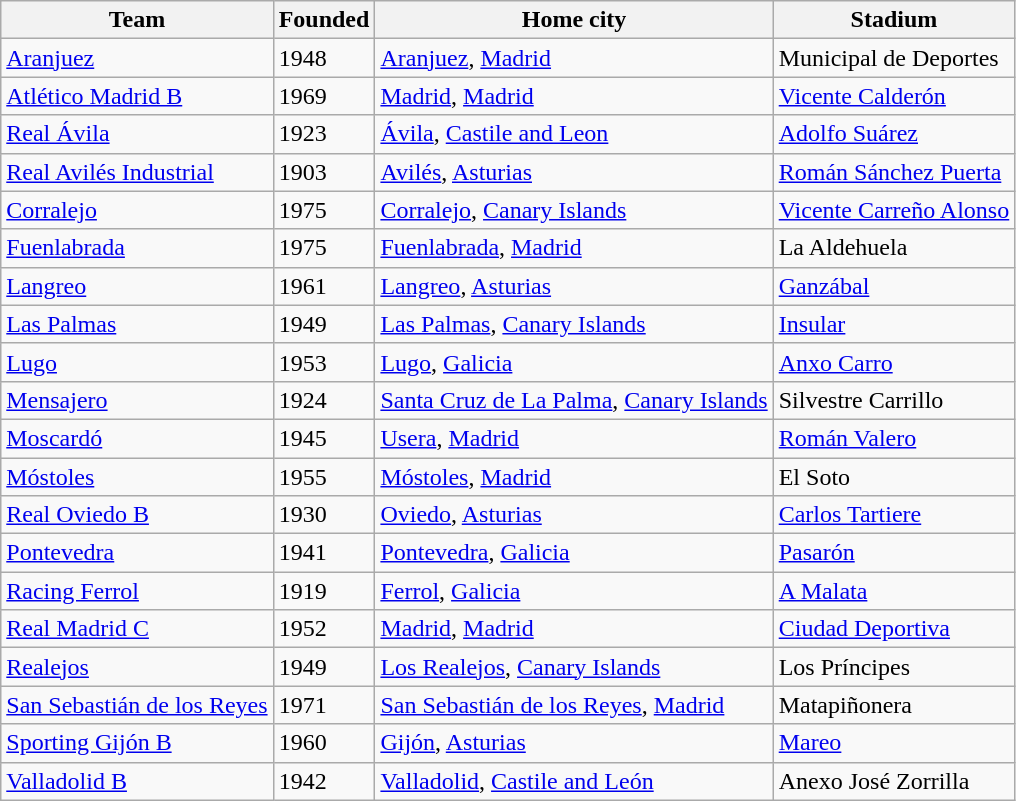<table class="wikitable sortable">
<tr>
<th>Team</th>
<th>Founded</th>
<th>Home city</th>
<th>Stadium</th>
</tr>
<tr>
<td><a href='#'>Aranjuez</a></td>
<td>1948</td>
<td><a href='#'>Aranjuez</a>, <a href='#'>Madrid</a></td>
<td>Municipal de Deportes</td>
</tr>
<tr>
<td><a href='#'>Atlético Madrid B</a></td>
<td>1969</td>
<td><a href='#'>Madrid</a>, <a href='#'>Madrid</a></td>
<td><a href='#'>Vicente Calderón</a></td>
</tr>
<tr>
<td><a href='#'>Real Ávila</a></td>
<td>1923</td>
<td><a href='#'>Ávila</a>, <a href='#'>Castile and Leon</a></td>
<td><a href='#'>Adolfo Suárez</a></td>
</tr>
<tr>
<td><a href='#'>Real Avilés Industrial</a></td>
<td>1903</td>
<td><a href='#'>Avilés</a>, <a href='#'>Asturias</a></td>
<td><a href='#'>Román Sánchez Puerta</a></td>
</tr>
<tr>
<td><a href='#'>Corralejo</a></td>
<td>1975</td>
<td><a href='#'>Corralejo</a>, <a href='#'>Canary Islands</a></td>
<td><a href='#'>Vicente Carreño Alonso</a></td>
</tr>
<tr>
<td><a href='#'>Fuenlabrada</a></td>
<td>1975</td>
<td><a href='#'>Fuenlabrada</a>, <a href='#'>Madrid</a></td>
<td>La Aldehuela</td>
</tr>
<tr>
<td><a href='#'>Langreo</a></td>
<td>1961</td>
<td><a href='#'>Langreo</a>, <a href='#'>Asturias</a></td>
<td><a href='#'>Ganzábal</a></td>
</tr>
<tr>
<td><a href='#'>Las Palmas</a></td>
<td>1949</td>
<td><a href='#'>Las Palmas</a>, <a href='#'>Canary Islands</a></td>
<td><a href='#'>Insular</a></td>
</tr>
<tr>
<td><a href='#'>Lugo</a></td>
<td>1953</td>
<td><a href='#'>Lugo</a>, <a href='#'>Galicia</a></td>
<td><a href='#'>Anxo Carro</a></td>
</tr>
<tr>
<td><a href='#'>Mensajero</a></td>
<td>1924</td>
<td><a href='#'>Santa Cruz de La Palma</a>, <a href='#'>Canary Islands</a></td>
<td>Silvestre Carrillo</td>
</tr>
<tr>
<td><a href='#'>Moscardó</a></td>
<td>1945</td>
<td><a href='#'>Usera</a>, <a href='#'>Madrid</a></td>
<td><a href='#'>Román Valero</a></td>
</tr>
<tr>
<td><a href='#'>Móstoles</a></td>
<td>1955</td>
<td><a href='#'>Móstoles</a>, <a href='#'>Madrid</a></td>
<td>El Soto</td>
</tr>
<tr>
<td><a href='#'>Real Oviedo B</a></td>
<td>1930</td>
<td><a href='#'>Oviedo</a>, <a href='#'>Asturias</a></td>
<td><a href='#'>Carlos Tartiere</a></td>
</tr>
<tr>
<td><a href='#'>Pontevedra</a></td>
<td>1941</td>
<td><a href='#'>Pontevedra</a>, <a href='#'>Galicia</a></td>
<td><a href='#'>Pasarón</a></td>
</tr>
<tr>
<td><a href='#'>Racing Ferrol</a></td>
<td>1919</td>
<td><a href='#'>Ferrol</a>, <a href='#'>Galicia</a></td>
<td><a href='#'>A Malata</a></td>
</tr>
<tr>
<td><a href='#'>Real Madrid C</a></td>
<td>1952</td>
<td><a href='#'>Madrid</a>, <a href='#'>Madrid</a></td>
<td><a href='#'>Ciudad Deportiva</a></td>
</tr>
<tr>
<td><a href='#'>Realejos</a></td>
<td>1949</td>
<td><a href='#'>Los Realejos</a>, <a href='#'>Canary Islands</a></td>
<td>Los Príncipes</td>
</tr>
<tr>
<td><a href='#'>San Sebastián de los Reyes</a></td>
<td>1971</td>
<td><a href='#'>San Sebastián de los Reyes</a>, <a href='#'>Madrid</a></td>
<td>Matapiñonera</td>
</tr>
<tr>
<td><a href='#'>Sporting Gijón B</a></td>
<td>1960</td>
<td><a href='#'>Gijón</a>, <a href='#'>Asturias</a></td>
<td><a href='#'>Mareo</a></td>
</tr>
<tr>
<td><a href='#'>Valladolid B</a></td>
<td>1942</td>
<td><a href='#'>Valladolid</a>, <a href='#'>Castile and León</a></td>
<td>Anexo José Zorrilla</td>
</tr>
</table>
